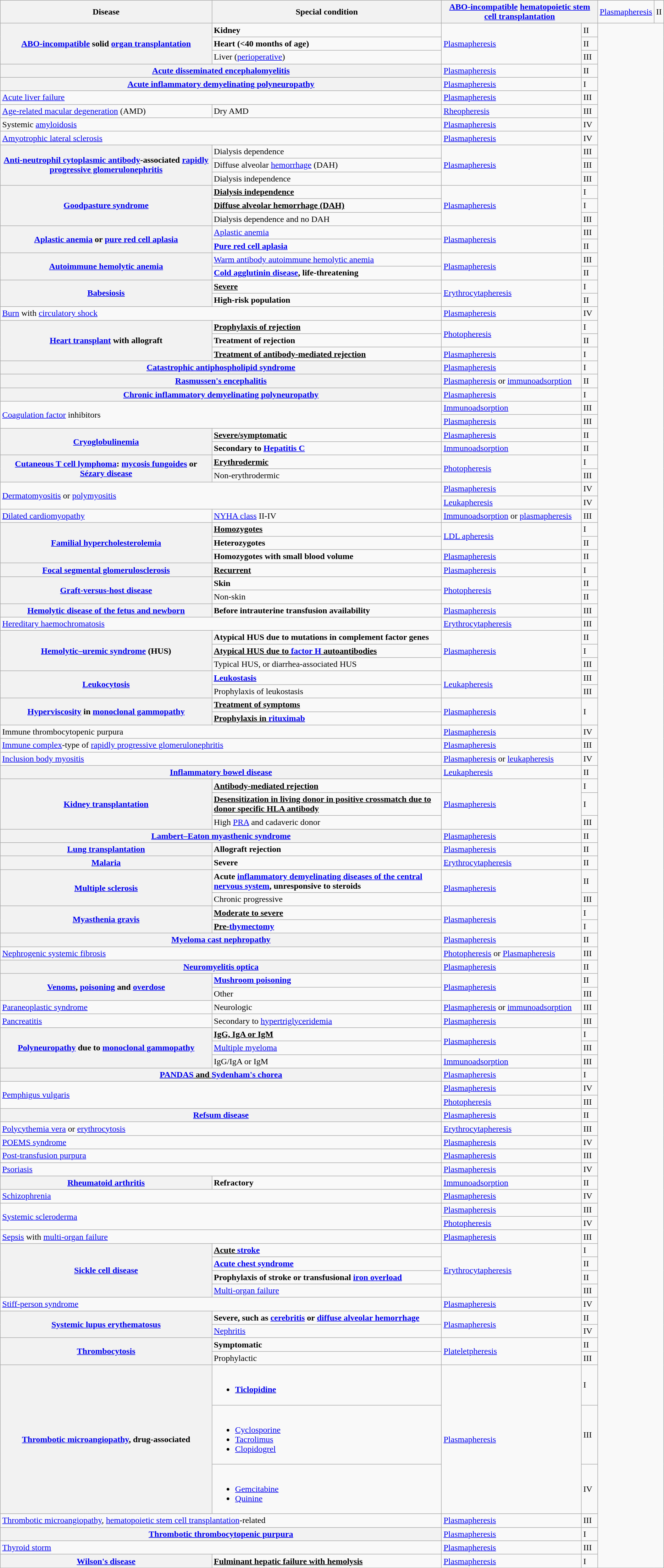<table class="wikitable">
<tr>
<th>Disease</th>
<th>Special condition</th>
<th colspan=2><a href='#'>ABO-incompatible</a> <a href='#'>hematopoietic stem cell transplantation</a></th>
<td><a href='#'>Plasmapheresis</a></td>
<td>II</td>
</tr>
<tr>
<th rowspan=3><a href='#'>ABO-incompatible</a> solid <a href='#'>organ transplantation</a></th>
<td><strong>Kidney</strong></td>
<td rowspan="3"><a href='#'>Plasmapheresis</a></td>
<td>II</td>
</tr>
<tr>
<td><strong>Heart (<40 months of age)</strong></td>
<td>II</td>
</tr>
<tr>
<td>Liver (<a href='#'>perioperative</a>)</td>
<td>III</td>
</tr>
<tr>
<th colspan=2><a href='#'>Acute disseminated encephalomyelitis</a></th>
<td><a href='#'>Plasmapheresis</a></td>
<td>II</td>
</tr>
<tr>
<th colspan=2><a href='#'><u>Acute inflammatory demyelinating polyneuropathy</u></a></th>
<td><a href='#'>Plasmapheresis</a></td>
<td>I</td>
</tr>
<tr>
<td colspan=2><a href='#'>Acute liver failure</a></td>
<td><a href='#'>Plasmapheresis</a></td>
<td>III</td>
</tr>
<tr>
<td><a href='#'>Age-related macular degeneration</a> (AMD)</td>
<td>Dry AMD</td>
<td><a href='#'>Rheopheresis</a></td>
<td>III</td>
</tr>
<tr>
<td colspan=2>Systemic <a href='#'>amyloidosis</a></td>
<td><a href='#'>Plasmapheresis</a></td>
<td>IV</td>
</tr>
<tr>
<td colspan=2><a href='#'>Amyotrophic lateral sclerosis</a></td>
<td><a href='#'>Plasmapheresis</a></td>
<td>IV</td>
</tr>
<tr>
<th rowspan=3><a href='#'>Anti-neutrophil cytoplasmic antibody</a>-associated <a href='#'>rapidly progressive glomerulonephritis</a></th>
<td>Dialysis dependence</td>
<td rowspan="3"><a href='#'>Plasmapheresis</a></td>
<td>III</td>
</tr>
<tr>
<td>Diffuse alveolar <a href='#'>hemorrhage</a> (DAH)</td>
<td>III</td>
</tr>
<tr>
<td>Dialysis independence</td>
<td>III</td>
</tr>
<tr>
<th rowspan=3><a href='#'>Goodpasture syndrome</a></th>
<td><strong><u>Dialysis independence</u></strong></td>
<td rowspan="3"><a href='#'>Plasmapheresis</a></td>
<td>I</td>
</tr>
<tr>
<td><strong><u>Diffuse alveolar hemorrhage (DAH)</u></strong></td>
<td>I</td>
</tr>
<tr>
<td>Dialysis dependence and no DAH</td>
<td>III</td>
</tr>
<tr>
<th rowspan=2><a href='#'>Aplastic anemia</a> or <a href='#'>pure red cell aplasia</a></th>
<td><a href='#'>Aplastic anemia</a></td>
<td rowspan=2><a href='#'>Plasmapheresis</a></td>
<td>III</td>
</tr>
<tr>
<td><strong><a href='#'>Pure red cell aplasia</a></strong></td>
<td>II</td>
</tr>
<tr>
<th rowspan=2><a href='#'>Autoimmune hemolytic anemia</a></th>
<td><a href='#'>Warm antibody autoimmune hemolytic anemia</a></td>
<td rowspan=2><a href='#'>Plasmapheresis</a></td>
<td>III</td>
</tr>
<tr>
<td><strong><a href='#'>Cold agglutinin disease</a>, life-threatening</strong></td>
<td>II</td>
</tr>
<tr>
<th rowspan=2><a href='#'>Babesiosis</a></th>
<td><strong><u>Severe</u></strong></td>
<td rowspan="2"><a href='#'>Erythrocytapheresis</a></td>
<td>I</td>
</tr>
<tr>
<td><strong>High-risk population</strong></td>
<td>II</td>
</tr>
<tr>
<td colspan=2><a href='#'>Burn</a> with <a href='#'>circulatory shock</a></td>
<td><a href='#'>Plasmapheresis</a></td>
<td>IV</td>
</tr>
<tr>
<th rowspan=3><a href='#'>Heart transplant</a> with allograft</th>
<td><strong><u>Prophylaxis of rejection</u></strong></td>
<td rowspan="2"><a href='#'>Photopheresis</a></td>
<td>I</td>
</tr>
<tr>
<td><strong>Treatment of rejection</strong></td>
<td>II</td>
</tr>
<tr>
<td><strong><u>Treatment of antibody-mediated rejection</u></strong></td>
<td><a href='#'>Plasmapheresis</a></td>
<td>I</td>
</tr>
<tr>
<th colspan=2><a href='#'><u>Catastrophic antiphospholipid syndrome</u></a></th>
<td><a href='#'>Plasmapheresis</a></td>
<td>I</td>
</tr>
<tr>
<th colspan=2><a href='#'>Rasmussen's encephalitis</a></th>
<td><a href='#'>Plasmapheresis</a> or <a href='#'>immunoadsorption</a></td>
<td>II</td>
</tr>
<tr>
<th colspan=2><a href='#'><u>Chronic inflammatory demyelinating polyneuropathy</u></a></th>
<td><a href='#'>Plasmapheresis</a></td>
<td>I</td>
</tr>
<tr>
<td colspan=2 rowspan=2><a href='#'>Coagulation factor</a> inhibitors</td>
<td><a href='#'>Immunoadsorption</a></td>
<td>III</td>
</tr>
<tr>
<td><a href='#'>Plasmapheresis</a></td>
<td>III</td>
</tr>
<tr>
<th rowspan=2><a href='#'>Cryoglobulinemia</a></th>
<td><strong><u>Severe/symptomatic</u></strong></td>
<td><a href='#'>Plasmapheresis</a></td>
<td>II</td>
</tr>
<tr>
<td><strong>Secondary to <a href='#'>Hepatitis C</a></strong></td>
<td><a href='#'>Immunoadsorption</a></td>
<td>II</td>
</tr>
<tr>
<th rowspan=2><a href='#'>Cutaneous T cell lymphoma</a>: <a href='#'>mycosis fungoides</a> or <a href='#'>Sézary disease</a></th>
<td><strong><u>Erythrodermic</u></strong></td>
<td rowspan="2"><a href='#'>Photopheresis</a></td>
<td>I</td>
</tr>
<tr>
<td>Non-erythrodermic</td>
<td>III</td>
</tr>
<tr>
<td colspan=2 rowspan=2><a href='#'>Dermatomyositis</a> or <a href='#'>polymyositis</a></td>
<td><a href='#'>Plasmapheresis</a></td>
<td>IV</td>
</tr>
<tr>
<td><a href='#'>Leukapheresis</a></td>
<td>IV</td>
</tr>
<tr>
<td><a href='#'>Dilated cardiomyopathy</a></td>
<td><a href='#'>NYHA class</a> II-IV</td>
<td><a href='#'>Immunoadsorption</a> or <a href='#'>plasmapheresis</a></td>
<td>III</td>
</tr>
<tr>
<th rowspan=3><a href='#'>Familial hypercholesterolemia</a></th>
<td><strong><u>Homozygotes</u></strong></td>
<td rowspan="2"><a href='#'>LDL apheresis</a></td>
<td>I</td>
</tr>
<tr>
<td><strong>Heterozygotes</strong></td>
<td>II</td>
</tr>
<tr>
<td><strong>Homozygotes with small blood volume</strong></td>
<td><a href='#'>Plasmapheresis</a></td>
<td>II</td>
</tr>
<tr>
<th><a href='#'>Focal segmental glomerulosclerosis</a></th>
<td><strong><u>Recurrent</u></strong></td>
<td><a href='#'>Plasmapheresis</a></td>
<td>I</td>
</tr>
<tr>
<th rowspan=2><a href='#'>Graft-versus-host disease</a></th>
<td><strong>Skin</strong></td>
<td rowspan="2"><a href='#'>Photopheresis</a></td>
<td>II</td>
</tr>
<tr>
<td>Non-skin</td>
<td>II</td>
</tr>
<tr>
<th><a href='#'>Hemolytic disease of the fetus and newborn</a></th>
<td><strong>Before intrauterine transfusion availability</strong></td>
<td><a href='#'>Plasmapheresis</a></td>
<td>III</td>
</tr>
<tr>
<td colspan=2><a href='#'>Hereditary haemochromatosis</a></td>
<td><a href='#'>Erythrocytapheresis</a></td>
<td>III</td>
</tr>
<tr>
<th rowspan=3><a href='#'>Hemolytic–uremic syndrome</a> (HUS)</th>
<td><strong>Atypical HUS due to mutations in complement factor genes</strong></td>
<td rowspan="3"><a href='#'>Plasmapheresis</a></td>
<td>II</td>
</tr>
<tr>
<td><strong><u>Atypical HUS due to <a href='#'>factor H</a> autoantibodies</u></strong></td>
<td>I</td>
</tr>
<tr>
<td>Typical HUS, or diarrhea-associated HUS</td>
<td>III</td>
</tr>
<tr>
<th rowspan=2><a href='#'>Leukocytosis</a></th>
<td><strong><u><a href='#'>Leukostasis</a></u></strong></td>
<td rowspan="2"><a href='#'>Leukapheresis</a></td>
<td>III</td>
</tr>
<tr>
<td>Prophylaxis of leukostasis</td>
<td>III</td>
</tr>
<tr>
<th rowspan=2><a href='#'>Hyperviscosity</a> in <a href='#'>monoclonal gammopathy</a></th>
<td><strong><u>Treatment of symptoms</u></strong></td>
<td rowspan="2"><a href='#'>Plasmapheresis</a></td>
<td rowspan=2>I</td>
</tr>
<tr>
<td><strong><u>Prophylaxis in <a href='#'>rituximab</a></u></strong></td>
</tr>
<tr>
<td colspan=2>Immune thrombocytopenic purpura</td>
<td><a href='#'>Plasmapheresis</a></td>
<td>IV</td>
</tr>
<tr>
<td colspan=2><a href='#'>Immune complex</a>-type of <a href='#'>rapidly progressive glomerulonephritis</a></td>
<td><a href='#'>Plasmapheresis</a></td>
<td>III</td>
</tr>
<tr>
<td colspan=2><a href='#'>Inclusion body myositis</a></td>
<td><a href='#'>Plasmapheresis</a> or <a href='#'>leukapheresis</a></td>
<td>IV</td>
</tr>
<tr>
<th colspan=2><a href='#'>Inflammatory bowel disease</a></th>
<td><a href='#'>Leukapheresis</a></td>
<td>II</td>
</tr>
<tr>
<th rowspan=3><a href='#'>Kidney transplantation</a></th>
<td><strong><u>Antibody-mediated rejection</u></strong></td>
<td rowspan="3"><a href='#'>Plasmapheresis</a></td>
<td>I</td>
</tr>
<tr>
<td><strong><u>Desensitization in living donor in positive crossmatch due to donor specific HLA antibody</u></strong></td>
<td>I</td>
</tr>
<tr>
<td>High <a href='#'>PRA</a> and cadaveric donor</td>
<td>III</td>
</tr>
<tr>
<th colspan=2><a href='#'>Lambert–Eaton myasthenic syndrome</a></th>
<td><a href='#'>Plasmapheresis</a></td>
<td>II</td>
</tr>
<tr>
<th><a href='#'>Lung transplantation</a></th>
<td><strong>Allograft rejection</strong></td>
<td><a href='#'>Plasmapheresis</a></td>
<td>II</td>
</tr>
<tr>
<th><a href='#'>Malaria</a></th>
<td><strong>Severe</strong></td>
<td><a href='#'>Erythrocytapheresis</a></td>
<td>II</td>
</tr>
<tr>
<th rowspan=2><a href='#'>Multiple sclerosis</a></th>
<td><strong>Acute <a href='#'>inflammatory demyelinating diseases of the central nervous system</a>, unresponsive to steroids</strong></td>
<td rowspan="2"><a href='#'>Plasmapheresis</a></td>
<td>II</td>
</tr>
<tr>
<td>Chronic progressive</td>
<td>III</td>
</tr>
<tr>
<th rowspan=2><a href='#'>Myasthenia gravis</a></th>
<td><strong><u>Moderate to severe</u></strong></td>
<td rowspan="2"><a href='#'>Plasmapheresis</a></td>
<td>I</td>
</tr>
<tr>
<td><strong><u>Pre-<a href='#'>thymectomy</a></u></strong></td>
<td>I</td>
</tr>
<tr>
<th colspan=2><a href='#'>Myeloma cast nephropathy</a></th>
<td><a href='#'>Plasmapheresis</a></td>
<td>II</td>
</tr>
<tr>
<td colspan=2><a href='#'>Nephrogenic systemic fibrosis</a></td>
<td><a href='#'>Photopheresis</a> or <a href='#'>Plasmapheresis</a></td>
<td>III</td>
</tr>
<tr>
<th colspan=2><a href='#'>Neuromyelitis optica</a></th>
<td><a href='#'>Plasmapheresis</a></td>
<td>II</td>
</tr>
<tr>
<th rowspan=2><a href='#'>Venoms</a>, <a href='#'>poisoning</a> and <a href='#'>overdose</a></th>
<td><strong><a href='#'>Mushroom poisoning</a></strong></td>
<td rowspan=2><a href='#'>Plasmapheresis</a></td>
<td>II</td>
</tr>
<tr>
<td>Other</td>
<td>III</td>
</tr>
<tr>
<td><a href='#'>Paraneoplastic syndrome</a></td>
<td>Neurologic</td>
<td><a href='#'>Plasmapheresis</a> or <a href='#'>immunoadsorption</a></td>
<td>III</td>
</tr>
<tr>
<td><a href='#'>Pancreatitis</a></td>
<td>Secondary to <a href='#'>hypertriglyceridemia</a></td>
<td><a href='#'>Plasmapheresis</a></td>
<td>III</td>
</tr>
<tr>
<th rowspan=3><a href='#'>Polyneuropathy</a> due to <a href='#'>monoclonal gammopathy</a></th>
<td><strong><u>IgG, IgA or IgM</u></strong></td>
<td rowspan="2"><a href='#'>Plasmapheresis</a></td>
<td>I</td>
</tr>
<tr>
<td><a href='#'>Multiple myeloma</a></td>
<td>III</td>
</tr>
<tr>
<td>IgG/IgA or IgM</td>
<td><a href='#'>Immunoadsorption</a></td>
<td>III</td>
</tr>
<tr>
<th colspan=2><u><a href='#'>PANDAS</a> and <a href='#'>Sydenham's chorea</a></u></th>
<td><a href='#'>Plasmapheresis</a></td>
<td>I</td>
</tr>
<tr>
<td colspan=2 rowspan=2><a href='#'>Pemphigus vulgaris</a></td>
<td><a href='#'>Plasmapheresis</a></td>
<td>IV</td>
</tr>
<tr>
<td><a href='#'>Photopheresis</a></td>
<td>III</td>
</tr>
<tr>
<th colspan=2><a href='#'>Refsum disease</a></th>
<td><a href='#'>Plasmapheresis</a></td>
<td>II</td>
</tr>
<tr>
<td colspan=2><a href='#'>Polycythemia vera</a> or <a href='#'>erythrocytosis</a></td>
<td><a href='#'>Erythrocytapheresis</a></td>
<td>III</td>
</tr>
<tr>
<td colspan=2><a href='#'>POEMS syndrome</a></td>
<td><a href='#'>Plasmapheresis</a></td>
<td>IV</td>
</tr>
<tr>
<td colspan=2><a href='#'>Post-transfusion purpura</a></td>
<td><a href='#'>Plasmapheresis</a></td>
<td>III</td>
</tr>
<tr>
<td colspan=2><a href='#'>Psoriasis</a></td>
<td><a href='#'>Plasmapheresis</a></td>
<td>IV</td>
</tr>
<tr>
<th><a href='#'>Rheumatoid arthritis</a></th>
<td><strong>Refractory</strong></td>
<td><a href='#'>Immunoadsorption</a></td>
<td>II</td>
</tr>
<tr>
<td colspan=2><a href='#'>Schizophrenia</a></td>
<td><a href='#'>Plasmapheresis</a></td>
<td>IV</td>
</tr>
<tr>
<td colspan=2 rowspan=2><a href='#'>Systemic scleroderma</a></td>
<td><a href='#'>Plasmapheresis</a></td>
<td>III</td>
</tr>
<tr>
<td><a href='#'>Photopheresis</a></td>
<td>IV</td>
</tr>
<tr>
<td colspan=2><a href='#'>Sepsis</a> with <a href='#'>multi-organ failure</a></td>
<td><a href='#'>Plasmapheresis</a></td>
<td>III</td>
</tr>
<tr>
<th rowspan=4><a href='#'>Sickle cell disease</a></th>
<td><strong><u>Acute <a href='#'>stroke</a></u></strong></td>
<td rowspan="4"><a href='#'>Erythrocytapheresis</a></td>
<td>I</td>
</tr>
<tr>
<td><strong><a href='#'>Acute chest syndrome</a></strong></td>
<td>II</td>
</tr>
<tr>
<td><strong>Prophylaxis of stroke or transfusional <a href='#'>iron overload</a></strong></td>
<td>II</td>
</tr>
<tr>
<td><a href='#'>Multi-organ failure</a></td>
<td>III</td>
</tr>
<tr>
<td colspan=2><a href='#'>Stiff-person syndrome</a></td>
<td><a href='#'>Plasmapheresis</a></td>
<td>IV</td>
</tr>
<tr>
<th rowspan=2><a href='#'>Systemic lupus erythematosus</a></th>
<td><strong>Severe, such as <a href='#'>cerebritis</a> or <a href='#'>diffuse alveolar hemorrhage</a></strong></td>
<td rowspan="2"><a href='#'>Plasmapheresis</a></td>
<td>II</td>
</tr>
<tr>
<td><a href='#'>Nephritis</a></td>
<td>IV</td>
</tr>
<tr>
<th rowspan=2><a href='#'>Thrombocytosis</a></th>
<td><strong>Symptomatic</strong></td>
<td rowspan="2"><a href='#'>Plateletpheresis</a></td>
<td>II</td>
</tr>
<tr>
<td>Prophylactic</td>
<td>III</td>
</tr>
<tr>
<th rowspan=3><a href='#'>Thrombotic microangiopathy</a>, drug-associated</th>
<td><br><ul><li><strong><u><a href='#'>Ticlopidine</a></u></strong></li></ul></td>
<td rowspan=3><a href='#'>Plasmapheresis</a></td>
<td>I</td>
</tr>
<tr>
<td><br><ul><li><a href='#'>Cyclosporine</a></li><li><a href='#'>Tacrolimus</a></li><li><a href='#'>Clopidogrel</a></li></ul></td>
<td>III</td>
</tr>
<tr>
<td><br><ul><li><a href='#'>Gemcitabine</a></li><li><a href='#'>Quinine</a></li></ul></td>
<td>IV</td>
</tr>
<tr>
<td colspan=2><a href='#'>Thrombotic microangiopathy</a>, <a href='#'>hematopoietic stem cell transplantation</a>-related</td>
<td><a href='#'>Plasmapheresis</a></td>
<td>III</td>
</tr>
<tr>
<th colspan=2><a href='#'><u>Thrombotic thrombocytopenic purpura</u></a></th>
<td><a href='#'>Plasmapheresis</a></td>
<td>I</td>
</tr>
<tr>
<td colspan=2><a href='#'>Thyroid storm</a></td>
<td><a href='#'>Plasmapheresis</a></td>
<td>III</td>
</tr>
<tr>
<th><a href='#'>Wilson's disease</a></th>
<td><strong><u>Fulminant hepatic failure with hemolysis</u></strong></td>
<td><a href='#'>Plasmapheresis</a></td>
<td>I</td>
</tr>
</table>
